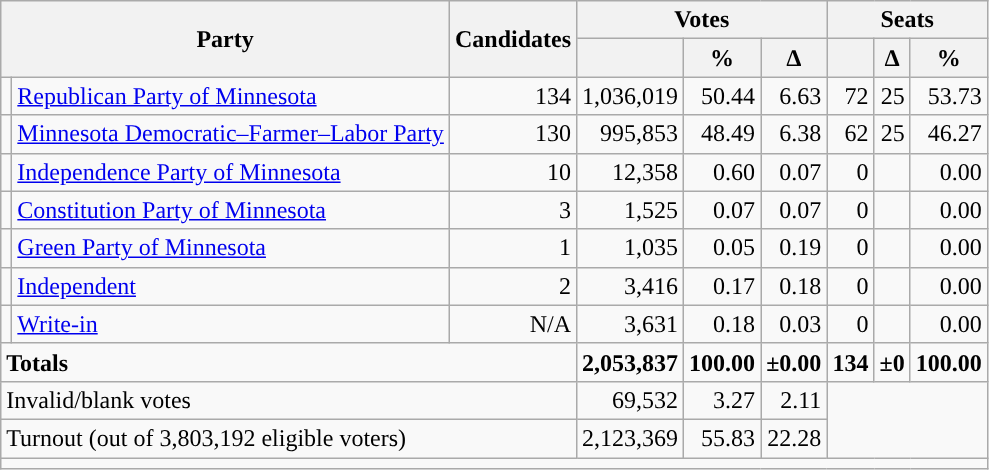<table class="wikitable">
<tr>
<th rowspan="2" colspan="2">Party</th>
<th rowspan="2">Candidates</th>
<th colspan="3">Votes</th>
<th colspan="3">Seats</th>
</tr>
<tr>
<th></th>
<th>%</th>
<th>∆</th>
<th></th>
<th>∆</th>
<th>%</th>
</tr>
<tr>
<td style="background-color:"></td>
<td><a href='#'>Republican Party of Minnesota</a></td>
<td align="right">134</td>
<td align="right">1,036,019</td>
<td align="right">50.44</td>
<td align="right">6.63</td>
<td align="right">72</td>
<td align="right">25</td>
<td align="right">53.73</td>
</tr>
<tr>
<td style="background-color:"></td>
<td><a href='#'>Minnesota Democratic–Farmer–Labor Party</a></td>
<td align="right">130</td>
<td align="right">995,853</td>
<td align="right">48.49</td>
<td align="right">6.38</td>
<td align="right">62</td>
<td align="right">25</td>
<td align="right">46.27</td>
</tr>
<tr>
<td style="background-color:"></td>
<td><a href='#'>Independence Party of Minnesota</a></td>
<td align="right">10</td>
<td align="right">12,358</td>
<td align="right">0.60</td>
<td align="right">0.07</td>
<td align="right">0</td>
<td align="right"></td>
<td align="right">0.00</td>
</tr>
<tr>
<td style="background-color:"></td>
<td><a href='#'>Constitution Party of Minnesota</a></td>
<td align="right">3</td>
<td align="right">1,525</td>
<td align="right">0.07</td>
<td align="right">0.07</td>
<td align="right">0</td>
<td align="right"></td>
<td align="right">0.00</td>
</tr>
<tr>
<td style="background-color:"></td>
<td><a href='#'>Green Party of Minnesota</a></td>
<td align="right">1</td>
<td align="right">1,035</td>
<td align="right">0.05</td>
<td align="right">0.19</td>
<td align="right">0</td>
<td align="right"></td>
<td align="right">0.00</td>
</tr>
<tr>
<td style="background-color:"></td>
<td><a href='#'>Independent</a></td>
<td align="right">2</td>
<td align="right">3,416</td>
<td align="right">0.17</td>
<td align="right">0.18</td>
<td align="right">0</td>
<td align="right"></td>
<td align="right">0.00</td>
</tr>
<tr>
<td style="background-color:"></td>
<td><a href='#'>Write-in</a></td>
<td align="right">N/A</td>
<td align="right">3,631</td>
<td align="right">0.18</td>
<td align="right">0.03</td>
<td align="right">0</td>
<td align="right"></td>
<td align="right">0.00</td>
</tr>
<tr>
<td colspan="3" align="left"><strong>Totals</strong></td>
<td align="right"><strong>2,053,837</strong></td>
<td align="right"><strong>100.00</strong></td>
<td align="right"><strong>±0.00</strong></td>
<td align="right"><strong>134</strong></td>
<td align="right"><strong>±0</strong></td>
<td align="right"><strong>100.00</strong></td>
</tr>
<tr>
<td colspan="3" align="left">Invalid/blank votes</td>
<td colspan="1" align="right">69,532</td>
<td colspan="1" align="right">3.27</td>
<td colspan="1" align="right">2.11</td>
<td rowspan="2" colspan="3"></td>
</tr>
<tr>
<td colspan="3" align="left">Turnout (out of 3,803,192 eligible voters)</td>
<td colspan="1" align="right">2,123,369</td>
<td colspan="1" align="right">55.83</td>
<td colspan="1" align="right">22.28</td>
</tr>
<tr>
<td colspan="9"></td>
</tr>
</table>
